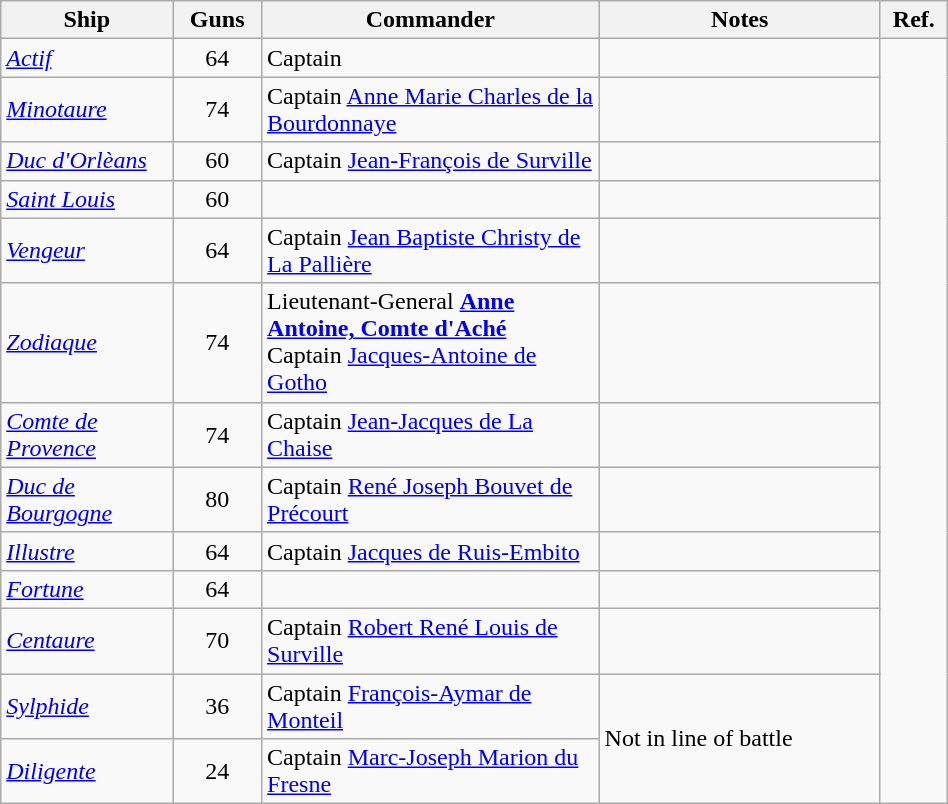<table class="wikitable"width=50%>
<tr>
<th style="width: 12%">Ship</th>
<th style="width: 5%">Guns</th>
<th style="width: 24%">Commander</th>
<th style="width: 20%">Notes</th>
<th style="width: 3%">Ref.</th>
</tr>
<tr>
<td><a href='#'><em>Actif</em></a></td>
<td align=center>64</td>
<td>Captain </td>
<td></td>
<td rowspan=13></td>
</tr>
<tr>
<td><a href='#'><em>Minotaure</em></a></td>
<td align= center>74</td>
<td>Captain <a href='#'>Anne Marie Charles de la Bourdonnaye</a></td>
<td></td>
</tr>
<tr>
<td><a href='#'><em>Duc d'Orlèans</em></a></td>
<td align= center>60</td>
<td>Captain <a href='#'>Jean-François de Surville</a></td>
<td></td>
</tr>
<tr>
<td><a href='#'><em>Saint Louis</em></a></td>
<td align= center>60</td>
<td></td>
<td></td>
</tr>
<tr>
<td><a href='#'><em>Vengeur</em></a></td>
<td align= center>64</td>
<td>Captain <a href='#'>Jean Baptiste Christy de La Pallière</a></td>
<td></td>
</tr>
<tr>
<td><a href='#'><em>Zodiaque</em></a></td>
<td align= center>74</td>
<td>Lieutenant-General <strong><a href='#'>Anne Antoine, Comte d'Aché</a></strong><br>Captain <a href='#'>Jacques-Antoine de Gotho</a></td>
<td></td>
</tr>
<tr>
<td><a href='#'><em>Comte de Provence</em></a></td>
<td align= center>74</td>
<td>Captain <a href='#'>Jean-Jacques de La Chaise</a></td>
<td></td>
</tr>
<tr>
<td><a href='#'><em>Duc de Bourgogne</em></a></td>
<td align= center>80</td>
<td>Captain <a href='#'>René Joseph Bouvet de Précourt</a></td>
<td></td>
</tr>
<tr>
<td><a href='#'><em>Illustre</em></a></td>
<td align= center>64</td>
<td>Captain <a href='#'>Jacques de Ruis-Embito</a></td>
<td></td>
</tr>
<tr>
<td><a href='#'><em>Fortune</em></a></td>
<td align= center>64</td>
<td></td>
<td></td>
</tr>
<tr>
<td><a href='#'><em>Centaure</em></a></td>
<td align= center>70</td>
<td>Captain <a href='#'>Robert René Louis de Surville</a></td>
<td></td>
</tr>
<tr>
<td><a href='#'><em>Sylphide</em></a></td>
<td align= center>36</td>
<td>Captain <a href='#'>François-Aymar de Monteil</a></td>
<td rowspan=2>Not in line of battle</td>
</tr>
<tr>
<td><a href='#'><em>Diligente</em></a></td>
<td align= center>24</td>
<td>Captain <a href='#'>Marc-Joseph Marion du Fresne</a></td>
</tr>
</table>
